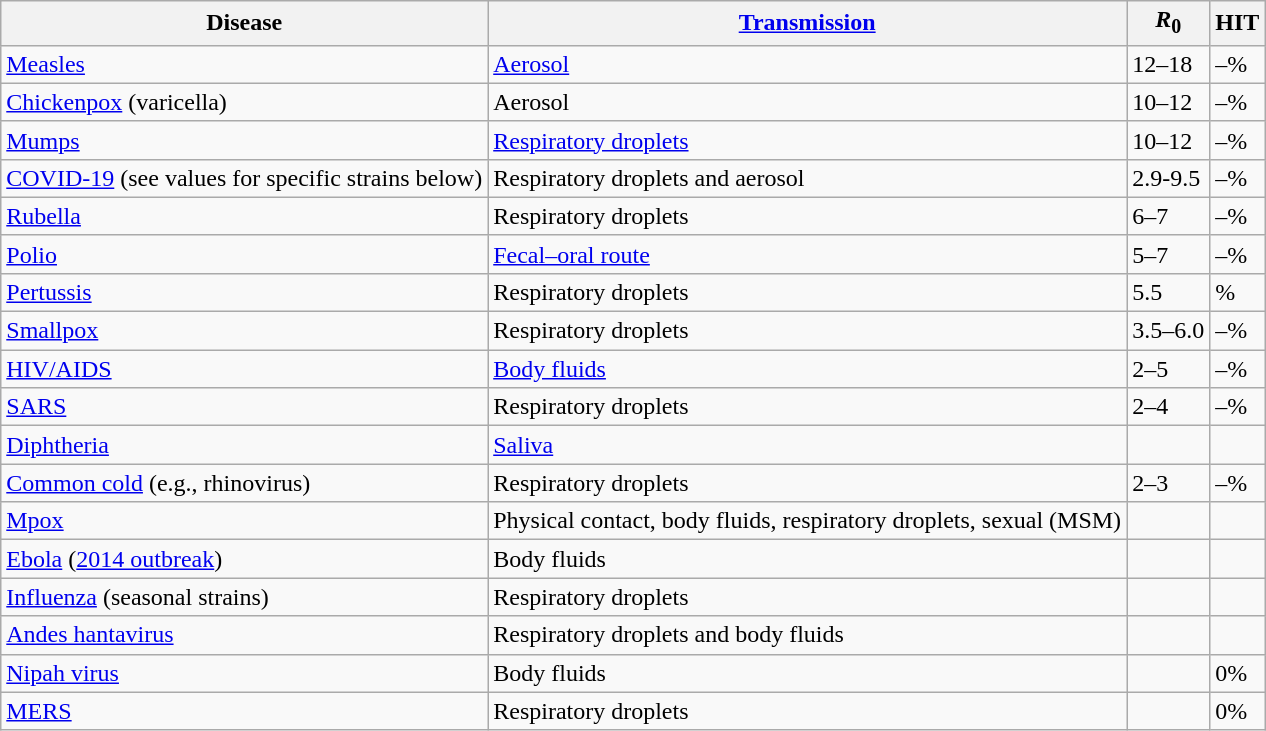<table class="wikitable sortable" : 1em; font-size:85%;">
<tr>
<th>Disease</th>
<th><a href='#'>Transmission</a></th>
<th><em>R</em><sub>0</sub></th>
<th>HIT</th>
</tr>
<tr>
<td><a href='#'>Measles</a></td>
<td><a href='#'>Aerosol</a></td>
<td>12–18</td>
<td>–%</td>
</tr>
<tr>
<td><a href='#'>Chickenpox</a> (varicella)</td>
<td>Aerosol</td>
<td>10–12</td>
<td>–%</td>
</tr>
<tr>
<td><a href='#'>Mumps</a></td>
<td><a href='#'>Respiratory droplets</a></td>
<td>10–12</td>
<td>–%</td>
</tr>
<tr>
<td><a href='#'>COVID-19</a> (see values for specific strains below)</td>
<td>Respiratory droplets and aerosol</td>
<td>2.9-9.5</td>
<td>–%</td>
</tr>
<tr>
<td><a href='#'>Rubella</a></td>
<td>Respiratory droplets</td>
<td>6–7</td>
<td>–%</td>
</tr>
<tr>
<td><a href='#'>Polio</a></td>
<td><a href='#'>Fecal–oral route</a></td>
<td>5–7</td>
<td>–%</td>
</tr>
<tr>
<td><a href='#'>Pertussis</a></td>
<td>Respiratory droplets</td>
<td>5.5</td>
<td>%</td>
</tr>
<tr>
<td><a href='#'>Smallpox</a></td>
<td>Respiratory droplets</td>
<td>3.5–6.0</td>
<td>–%</td>
</tr>
<tr>
<td><a href='#'>HIV/AIDS</a></td>
<td><a href='#'>Body fluids</a></td>
<td>2–5</td>
<td>–%</td>
</tr>
<tr>
<td><a href='#'>SARS</a></td>
<td>Respiratory droplets</td>
<td>2–4</td>
<td>–%</td>
</tr>
<tr>
<td><a href='#'>Diphtheria</a></td>
<td><a href='#'>Saliva</a></td>
<td data-sort-value="2.6"></td>
<td data-sort-value="62"></td>
</tr>
<tr>
<td><a href='#'>Common cold</a> (e.g., rhinovirus)</td>
<td>Respiratory droplets</td>
<td>2–3</td>
<td>–%</td>
</tr>
<tr>
<td><a href='#'>Mpox</a></td>
<td>Physical contact, body fluids, respiratory droplets, sexual (MSM)</td>
<td data-sort-value="2.1"></td>
<td data-sort-value="53"></td>
</tr>
<tr>
<td><a href='#'>Ebola</a> (<a href='#'>2014 outbreak</a>)</td>
<td>Body fluids</td>
<td data-sort-value="1.78"></td>
<td data-sort-value="44"></td>
</tr>
<tr>
<td><a href='#'>Influenza</a> (seasonal strains)</td>
<td>Respiratory droplets</td>
<td data-sort-value="1.13"></td>
<td data-sort-value="23"></td>
</tr>
<tr>
<td><a href='#'>Andes hantavirus</a></td>
<td>Respiratory droplets and body fluids</td>
<td data-sort-value="1.19"></td>
<td data-sort-value="16"></td>
</tr>
<tr>
<td><a href='#'>Nipah virus</a></td>
<td>Body fluids</td>
<td></td>
<td>0%</td>
</tr>
<tr>
<td><a href='#'>MERS</a></td>
<td>Respiratory droplets</td>
<td data-sort-value="0.47"></td>
<td>0%</td>
</tr>
</table>
